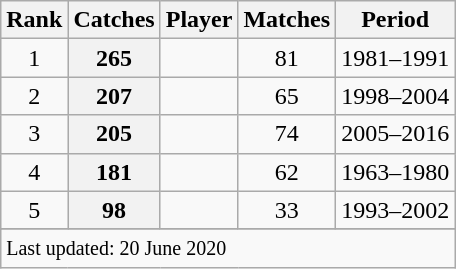<table class="wikitable plainrowheaders sortable">
<tr>
<th scope=col>Rank</th>
<th scope=col>Catches</th>
<th scope=col>Player</th>
<th scope=col>Matches</th>
<th scope=col>Period</th>
</tr>
<tr>
<td align=center>1</td>
<th scope=row style=text-align:center;>265</th>
<td></td>
<td align=center>81</td>
<td>1981–1991</td>
</tr>
<tr>
<td align=center>2</td>
<th scope=row style=text-align:center;>207</th>
<td></td>
<td align=center>65</td>
<td>1998–2004</td>
</tr>
<tr>
<td align=center>3</td>
<th scope=row style=text-align:center;>205</th>
<td></td>
<td align=center>74</td>
<td>2005–2016</td>
</tr>
<tr>
<td align=center>4</td>
<th scope=row style=text-align:center;>181</th>
<td></td>
<td align=center>62</td>
<td>1963–1980</td>
</tr>
<tr>
<td align=center>5</td>
<th scope=row style=text-align:center;>98</th>
<td></td>
<td align=center>33</td>
<td>1993–2002</td>
</tr>
<tr>
</tr>
<tr class=sortbottom>
<td colspan=5><small>Last updated: 20 June 2020</small></td>
</tr>
</table>
